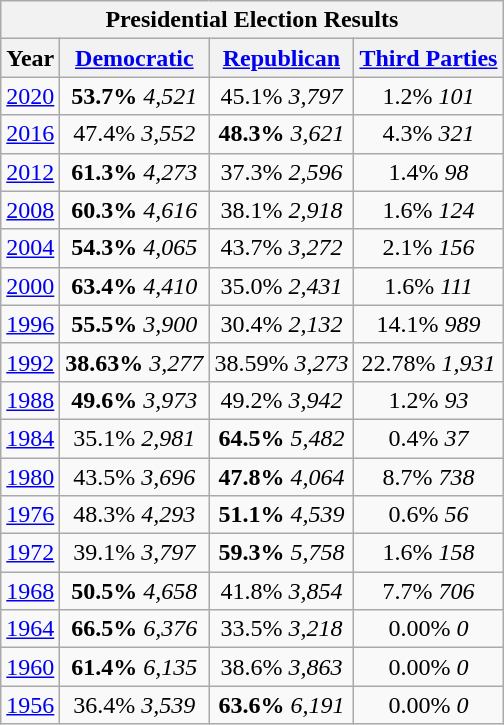<table class="wikitable">
<tr>
<th colspan="4">Presidential Election Results</th>
</tr>
<tr>
<th>Year</th>
<th><a href='#'>Democratic</a></th>
<th><a href='#'>Republican</a></th>
<th><a href='#'>Third Parties</a></th>
</tr>
<tr>
<td align="center" ><a href='#'>2020</a></td>
<td align="center" ><strong>53.7%</strong> <em>4,521</em></td>
<td align="center" >45.1% <em>3,797</em></td>
<td align="center" >1.2% <em>101</em></td>
</tr>
<tr>
<td align="center" ><a href='#'>2016</a></td>
<td align="center" >47.4% <em>3,552</em></td>
<td align="center" ><strong>48.3%</strong> <em>3,621</em></td>
<td align="center" >4.3% <em>321</em></td>
</tr>
<tr>
<td align="center" ><a href='#'>2012</a></td>
<td align="center" ><strong>61.3%</strong> <em>4,273</em></td>
<td align="center" >37.3% <em>2,596</em></td>
<td align="center" >1.4% <em>98</em></td>
</tr>
<tr>
<td align="center" ><a href='#'>2008</a></td>
<td align="center" ><strong>60.3%</strong> <em>4,616</em></td>
<td align="center" >38.1% <em>2,918</em></td>
<td align="center" >1.6% <em>124</em></td>
</tr>
<tr>
<td align="center" ><a href='#'>2004</a></td>
<td align="center" ><strong>54.3%</strong> <em>4,065</em></td>
<td align="center" >43.7% <em>3,272</em></td>
<td align="center" >2.1% <em>156</em></td>
</tr>
<tr>
<td align="center" ><a href='#'>2000</a></td>
<td align="center" ><strong>63.4%</strong> <em>4,410</em></td>
<td align="center" >35.0% <em>2,431</em></td>
<td align="center" >1.6% <em>111</em></td>
</tr>
<tr>
<td align="center" ><a href='#'>1996</a></td>
<td align="center" ><strong>55.5%</strong> <em>3,900</em></td>
<td align="center" >30.4% <em>2,132</em></td>
<td align="center" >14.1% <em>989</em></td>
</tr>
<tr>
<td align="center" ><a href='#'>1992</a></td>
<td align="center" ><strong>38.63%</strong> <em>3,277</em></td>
<td align="center" >38.59% <em>3,273</em></td>
<td align="center" >22.78% <em>1,931</em></td>
</tr>
<tr>
<td align="center" ><a href='#'>1988</a></td>
<td align="center" ><strong>49.6%</strong> <em>3,973</em></td>
<td align="center" >49.2% <em>3,942</em></td>
<td align="center" >1.2% <em>93</em></td>
</tr>
<tr>
<td align="center" ><a href='#'>1984</a></td>
<td align="center" >35.1% <em>2,981</em></td>
<td align="center" ><strong>64.5%</strong> <em>5,482</em></td>
<td align="center" >0.4% <em>37</em></td>
</tr>
<tr>
<td align="center" ><a href='#'>1980</a></td>
<td align="center" >43.5% <em>3,696</em></td>
<td align="center" ><strong>47.8%</strong> <em>4,064</em></td>
<td align="center" >8.7% <em>738</em></td>
</tr>
<tr>
<td align="center" ><a href='#'>1976</a></td>
<td align="center" >48.3% <em>4,293</em></td>
<td align="center" ><strong>51.1%</strong> <em>4,539</em></td>
<td align="center" >0.6% <em>56</em></td>
</tr>
<tr>
<td align="center" ><a href='#'>1972</a></td>
<td align="center" >39.1% <em>3,797</em></td>
<td align="center" ><strong>59.3%</strong> <em>5,758</em></td>
<td align="center" >1.6% <em>158</em></td>
</tr>
<tr>
<td align="center" ><a href='#'>1968</a></td>
<td align="center" ><strong>50.5%</strong> <em>4,658</em></td>
<td align="center" >41.8% <em>3,854</em></td>
<td align="center" >7.7% <em>706</em></td>
</tr>
<tr>
<td align="center" ><a href='#'>1964</a></td>
<td align="center" ><strong>66.5%</strong> <em>6,376</em></td>
<td align="center" >33.5% <em>3,218</em></td>
<td align="center" >0.00% <em>0</em></td>
</tr>
<tr>
<td align="center" ><a href='#'>1960</a></td>
<td align="center" ><strong>61.4%</strong> <em>6,135</em></td>
<td align="center" >38.6% <em>3,863</em></td>
<td align="center" >0.00% <em>0</em></td>
</tr>
<tr>
<td align="center" ><a href='#'>1956</a></td>
<td align="center" >36.4% <em>3,539</em></td>
<td align="center" ><strong>63.6%</strong> <em>6,191</em></td>
<td align="center" >0.00% <em>0</em></td>
</tr>
</table>
